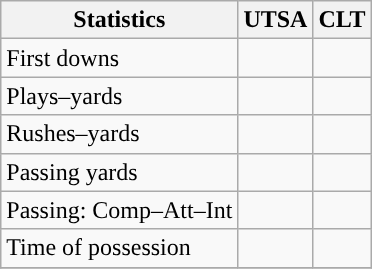<table class="wikitable" style="float: left;">
<tr>
<th>Statistics</th>
<th>UTSA</th>
<th>CLT</th>
</tr>
<tr>
<td>First downs</td>
<td></td>
<td></td>
</tr>
<tr>
<td>Plays–yards</td>
<td></td>
<td></td>
</tr>
<tr>
<td>Rushes–yards</td>
<td></td>
<td></td>
</tr>
<tr>
<td>Passing yards</td>
<td></td>
<td></td>
</tr>
<tr>
<td>Passing: Comp–Att–Int</td>
<td></td>
<td></td>
</tr>
<tr>
<td>Time of possession</td>
<td></td>
<td></td>
</tr>
<tr>
</tr>
</table>
